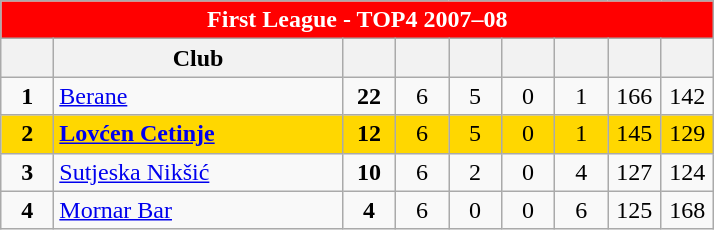<table class="wikitable" style="text-align:center">
<tr>
<th colspan=10 style="background:red;color:white;">First League - TOP4 2007–08</th>
</tr>
<tr>
<th width=28></th>
<th width=185>Club</th>
<th width=28></th>
<th width=28></th>
<th width=28></th>
<th width=28></th>
<th width=28></th>
<th width=28></th>
<th width=28></th>
</tr>
<tr>
<td><strong>1</strong></td>
<td align=left><a href='#'>Berane</a></td>
<td><strong>22</strong></td>
<td>6</td>
<td>5</td>
<td>0</td>
<td>1</td>
<td>166</td>
<td>142</td>
</tr>
<tr style="background:gold;">
<td><strong>2</strong></td>
<td align=left><strong><a href='#'>Lovćen Cetinje</a></strong></td>
<td><strong>12</strong></td>
<td>6</td>
<td>5</td>
<td>0</td>
<td>1</td>
<td>145</td>
<td>129</td>
</tr>
<tr>
<td><strong>3</strong></td>
<td align=left><a href='#'>Sutjeska Nikšić</a></td>
<td><strong>10</strong></td>
<td>6</td>
<td>2</td>
<td>0</td>
<td>4</td>
<td>127</td>
<td>124</td>
</tr>
<tr>
<td><strong>4</strong></td>
<td align=left><a href='#'>Mornar Bar</a></td>
<td><strong>4</strong></td>
<td>6</td>
<td>0</td>
<td>0</td>
<td>6</td>
<td>125</td>
<td>168</td>
</tr>
</table>
